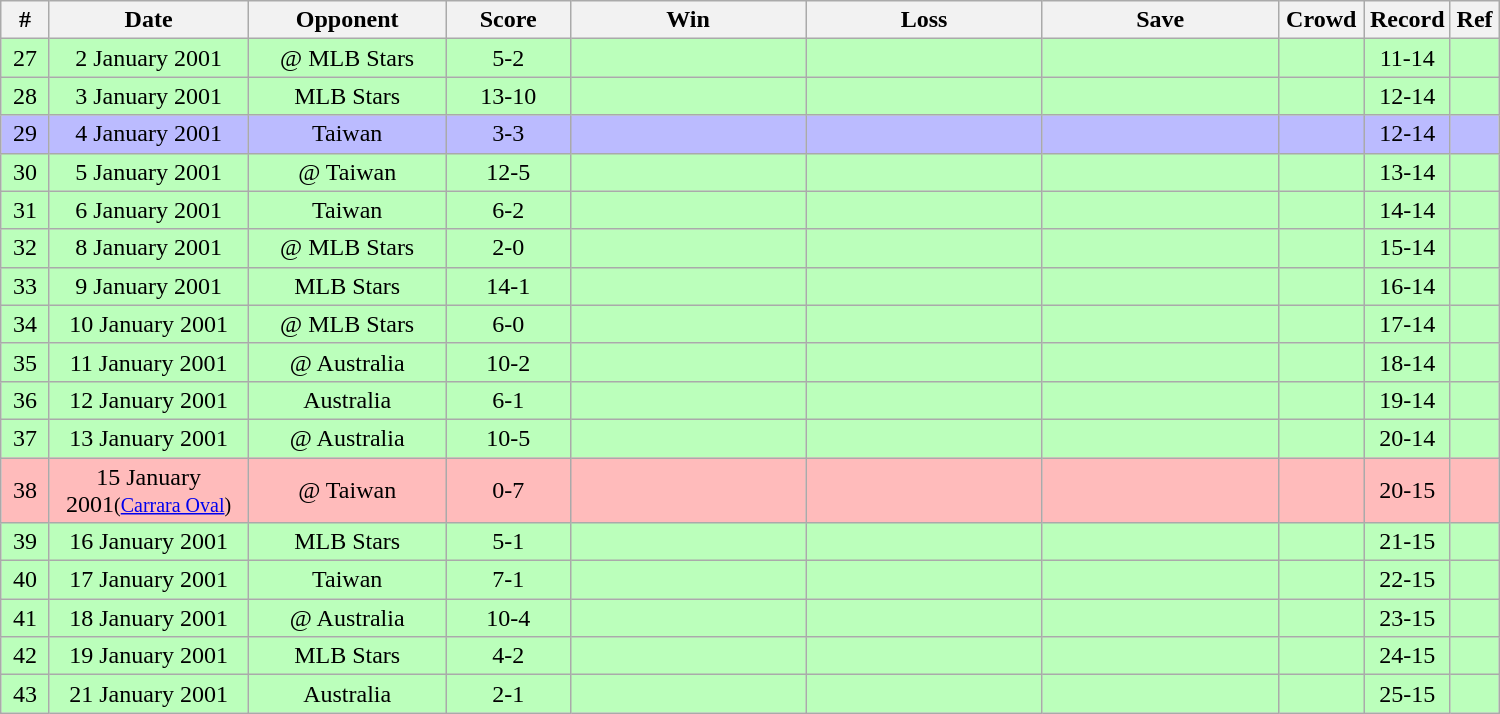<table class="wikitable" style="text-align:center">
<tr>
<th width=25>#</th>
<th width=125>Date</th>
<th width=125>Opponent</th>
<th width=75>Score</th>
<th width=150>Win</th>
<th width=150>Loss</th>
<th width=150>Save</th>
<th width=50>Crowd</th>
<th width=50>Record</th>
<th width=25>Ref</th>
</tr>
<tr bgcolor=#bbffbb>
<td>27</td>
<td>2 January 2001</td>
<td>@ MLB Stars</td>
<td>5-2</td>
<td></td>
<td></td>
<td></td>
<td></td>
<td>11-14</td>
<td></td>
</tr>
<tr bgcolor=#bbffbb>
<td>28</td>
<td>3 January 2001</td>
<td>MLB Stars</td>
<td>13-10</td>
<td></td>
<td></td>
<td></td>
<td></td>
<td>12-14</td>
<td></td>
</tr>
<tr bgcolor=#bbbbff>
<td>29</td>
<td>4 January 2001</td>
<td>Taiwan</td>
<td>3-3</td>
<td></td>
<td></td>
<td></td>
<td></td>
<td>12-14</td>
<td></td>
</tr>
<tr bgcolor=#bbffbb>
<td>30</td>
<td>5 January 2001</td>
<td>@ Taiwan</td>
<td>12-5</td>
<td></td>
<td></td>
<td></td>
<td></td>
<td>13-14</td>
<td></td>
</tr>
<tr bgcolor=#bbffbb>
<td>31</td>
<td>6 January 2001</td>
<td>Taiwan</td>
<td>6-2</td>
<td></td>
<td></td>
<td></td>
<td></td>
<td>14-14</td>
<td></td>
</tr>
<tr bgcolor=#bbffbb>
<td>32</td>
<td>8 January 2001</td>
<td>@ MLB Stars</td>
<td>2-0</td>
<td></td>
<td></td>
<td></td>
<td></td>
<td>15-14</td>
<td></td>
</tr>
<tr bgcolor=#bbffbb>
<td>33</td>
<td>9 January 2001</td>
<td>MLB Stars</td>
<td>14-1</td>
<td></td>
<td></td>
<td></td>
<td></td>
<td>16-14</td>
<td></td>
</tr>
<tr bgcolor=#bbffbb>
<td>34</td>
<td>10 January 2001</td>
<td>@ MLB Stars</td>
<td>6-0</td>
<td></td>
<td></td>
<td></td>
<td></td>
<td>17-14</td>
<td></td>
</tr>
<tr bgcolor=#bbffbb>
<td>35</td>
<td>11 January 2001</td>
<td>@ Australia</td>
<td>10-2</td>
<td></td>
<td></td>
<td></td>
<td></td>
<td>18-14</td>
<td></td>
</tr>
<tr bgcolor=#bbffbb>
<td>36</td>
<td>12 January 2001</td>
<td>Australia</td>
<td>6-1</td>
<td></td>
<td></td>
<td></td>
<td></td>
<td>19-14</td>
<td></td>
</tr>
<tr bgcolor=#bbffbb>
<td>37</td>
<td>13 January 2001</td>
<td>@ Australia</td>
<td>10-5</td>
<td></td>
<td></td>
<td></td>
<td></td>
<td>20-14</td>
<td></td>
</tr>
<tr bgcolor=#ffbbbb>
<td>38</td>
<td>15 January 2001<small>(<a href='#'>Carrara Oval</a>)</small></td>
<td>@ Taiwan</td>
<td>0-7</td>
<td></td>
<td></td>
<td></td>
<td></td>
<td>20-15</td>
<td></td>
</tr>
<tr bgcolor=#bbffbb>
<td>39</td>
<td>16 January 2001</td>
<td>MLB Stars</td>
<td>5-1</td>
<td></td>
<td></td>
<td></td>
<td></td>
<td>21-15</td>
<td></td>
</tr>
<tr bgcolor=#bbffbb>
<td>40</td>
<td>17 January 2001</td>
<td>Taiwan</td>
<td>7-1</td>
<td></td>
<td></td>
<td></td>
<td></td>
<td>22-15</td>
<td></td>
</tr>
<tr bgcolor=#bbffbb>
<td>41</td>
<td>18 January 2001</td>
<td>@ Australia</td>
<td>10-4</td>
<td></td>
<td></td>
<td></td>
<td></td>
<td>23-15</td>
<td></td>
</tr>
<tr bgcolor=#bbffbb>
<td>42</td>
<td>19 January 2001</td>
<td>MLB Stars</td>
<td>4-2</td>
<td></td>
<td></td>
<td></td>
<td></td>
<td>24-15</td>
<td></td>
</tr>
<tr bgcolor=#bbffbb>
<td>43</td>
<td>21 January 2001</td>
<td>Australia</td>
<td>2-1</td>
<td></td>
<td></td>
<td></td>
<td></td>
<td>25-15</td>
<td></td>
</tr>
</table>
